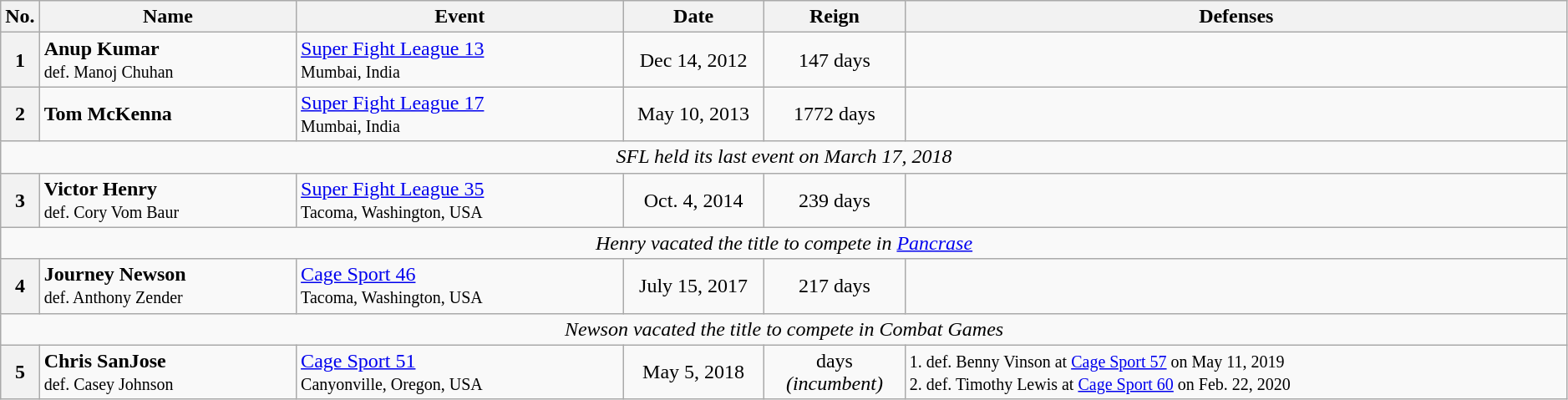<table class="wikitable" width="99%">
<tr>
<th width="2%">No.</th>
<th>Name</th>
<th>Event</th>
<th width="9%">Date</th>
<th width="9%">Reign</th>
<th>Defenses</th>
</tr>
<tr>
<th>1</th>
<td> <strong>Anup Kumar</strong><br><small>def. Manoj Chuhan</small></td>
<td><a href='#'>Super Fight League 13</a><br><small>Mumbai, India</small></td>
<td align="center">Dec 14, 2012</td>
<td align="center">147 days</td>
<td></td>
</tr>
<tr>
<th>2</th>
<td> <strong>Tom McKenna</strong></td>
<td><a href='#'>Super Fight League 17</a><br><small>Mumbai, India</small></td>
<td align="center">May 10, 2013</td>
<td align="center">1772 days</td>
<td></td>
</tr>
<tr>
<td align="center" colspan="6"><em>SFL held its last event on March 17, 2018</em></td>
</tr>
<tr>
<th>3</th>
<td> <strong>Victor Henry</strong><br><small>def. Cory Vom Baur</small></td>
<td><a href='#'>Super Fight League 35</a><br><small>Tacoma, Washington, USA</small></td>
<td align="center">Oct. 4, 2014</td>
<td align="center">239 days</td>
<td></td>
</tr>
<tr>
<td align="center" colspan="6"><em>Henry vacated the title to compete in <a href='#'>Pancrase</a></em></td>
</tr>
<tr>
<th>4</th>
<td> <strong>Journey Newson</strong><br><small>def. Anthony Zender</small></td>
<td><a href='#'>Cage Sport 46</a><br><small>Tacoma, Washington, USA</small></td>
<td align="center">July 15, 2017</td>
<td align="center">217 days</td>
<td></td>
</tr>
<tr>
<td align="center" colspan="6"><em>Newson vacated the title to compete in Combat Games</em></td>
</tr>
<tr>
<th>5</th>
<td> <strong>Chris SanJose</strong><br><small>def. Casey Johnson</small></td>
<td><a href='#'>Cage Sport 51</a><br><small>Canyonville, Oregon, USA</small></td>
<td align="center">May 5, 2018</td>
<td align="center"> days<br><em>(incumbent)</em></td>
<td><small>1. def. Benny Vinson at <a href='#'>Cage Sport 57</a> on May 11, 2019<br>2. def. Timothy Lewis at <a href='#'>Cage Sport 60</a> on Feb. 22, 2020</small></td>
</tr>
</table>
